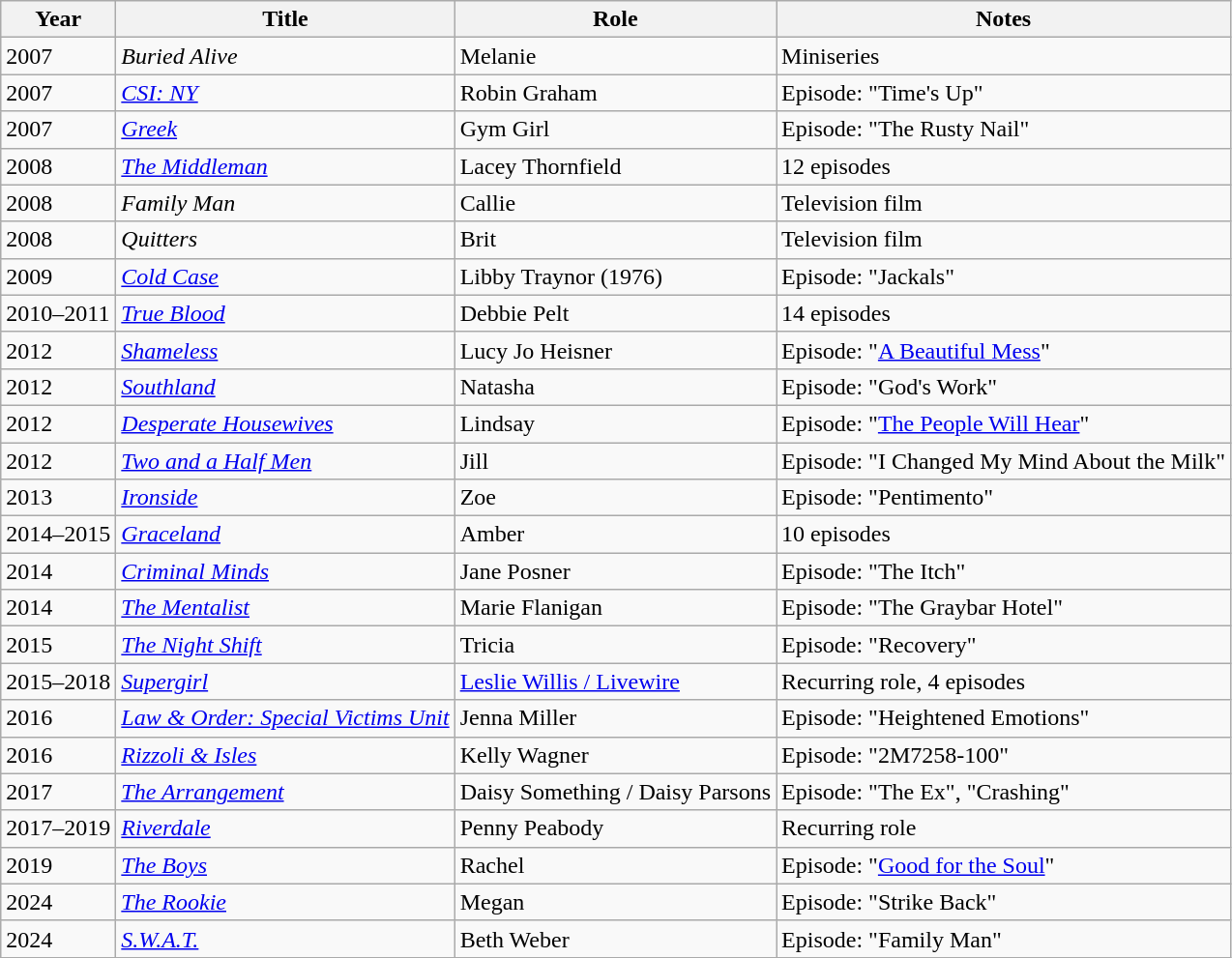<table class="wikitable sortable">
<tr>
<th>Year</th>
<th>Title</th>
<th>Role</th>
<th class="unsortable">Notes</th>
</tr>
<tr>
<td>2007</td>
<td><em>Buried Alive</em></td>
<td>Melanie</td>
<td>Miniseries</td>
</tr>
<tr>
<td>2007</td>
<td><em><a href='#'>CSI: NY</a></em></td>
<td>Robin Graham</td>
<td>Episode: "Time's Up"</td>
</tr>
<tr>
<td>2007</td>
<td><em><a href='#'>Greek</a></em></td>
<td>Gym Girl</td>
<td>Episode: "The Rusty Nail"</td>
</tr>
<tr>
<td>2008</td>
<td><em><a href='#'>The Middleman</a></em></td>
<td>Lacey Thornfield</td>
<td>12 episodes</td>
</tr>
<tr>
<td>2008</td>
<td><em>Family Man</em></td>
<td>Callie</td>
<td>Television film</td>
</tr>
<tr>
<td>2008</td>
<td><em>Quitters</em></td>
<td>Brit</td>
<td>Television film</td>
</tr>
<tr>
<td>2009</td>
<td><em><a href='#'>Cold Case</a></em></td>
<td>Libby Traynor (1976)</td>
<td>Episode: "Jackals"</td>
</tr>
<tr>
<td>2010–2011</td>
<td><em><a href='#'>True Blood</a></em></td>
<td>Debbie Pelt</td>
<td>14 episodes</td>
</tr>
<tr>
<td>2012</td>
<td><em><a href='#'>Shameless</a></em></td>
<td>Lucy Jo Heisner</td>
<td>Episode: "<a href='#'>A Beautiful Mess</a>"</td>
</tr>
<tr>
<td>2012</td>
<td><em><a href='#'>Southland</a></em></td>
<td>Natasha</td>
<td>Episode: "God's Work"</td>
</tr>
<tr>
<td>2012</td>
<td><em><a href='#'>Desperate Housewives</a></em></td>
<td>Lindsay</td>
<td>Episode: "<a href='#'>The People Will Hear</a>"</td>
</tr>
<tr>
<td>2012</td>
<td><em><a href='#'>Two and a Half Men</a></em></td>
<td>Jill</td>
<td>Episode: "I Changed My Mind About the Milk"</td>
</tr>
<tr>
<td>2013</td>
<td><em><a href='#'>Ironside</a></em></td>
<td>Zoe</td>
<td>Episode: "Pentimento"</td>
</tr>
<tr>
<td>2014–2015</td>
<td><em><a href='#'>Graceland</a></em></td>
<td>Amber</td>
<td>10 episodes</td>
</tr>
<tr>
<td>2014</td>
<td><em><a href='#'>Criminal Minds</a></em></td>
<td>Jane Posner</td>
<td>Episode: "The Itch"</td>
</tr>
<tr>
<td>2014</td>
<td><em><a href='#'>The Mentalist</a></em></td>
<td>Marie Flanigan</td>
<td>Episode: "The Graybar Hotel"</td>
</tr>
<tr>
<td>2015</td>
<td><em><a href='#'>The Night Shift</a></em></td>
<td>Tricia</td>
<td>Episode: "Recovery"</td>
</tr>
<tr>
<td>2015–2018</td>
<td><em><a href='#'>Supergirl</a></em></td>
<td><a href='#'>Leslie Willis / Livewire</a></td>
<td>Recurring role, 4 episodes</td>
</tr>
<tr>
<td>2016</td>
<td><em><a href='#'>Law & Order: Special Victims Unit</a></em></td>
<td>Jenna Miller</td>
<td>Episode: "Heightened Emotions"</td>
</tr>
<tr>
<td>2016</td>
<td><em><a href='#'>Rizzoli & Isles</a></em></td>
<td>Kelly Wagner</td>
<td>Episode: "2M7258-100"</td>
</tr>
<tr>
<td>2017</td>
<td><em><a href='#'>The Arrangement</a></em></td>
<td>Daisy Something / Daisy Parsons</td>
<td>Episode: "The Ex", "Crashing"</td>
</tr>
<tr>
<td>2017–2019</td>
<td><em><a href='#'>Riverdale</a></em></td>
<td>Penny Peabody</td>
<td>Recurring role</td>
</tr>
<tr>
<td>2019</td>
<td><em><a href='#'>The Boys</a></em></td>
<td>Rachel</td>
<td>Episode: "<a href='#'>Good for the Soul</a>"</td>
</tr>
<tr>
<td>2024</td>
<td><em><a href='#'>The Rookie</a></em></td>
<td>Megan</td>
<td>Episode: "Strike Back"</td>
</tr>
<tr>
<td>2024</td>
<td><em><a href='#'>S.W.A.T.</a></em></td>
<td>Beth Weber</td>
<td>Episode: "Family Man"</td>
</tr>
</table>
